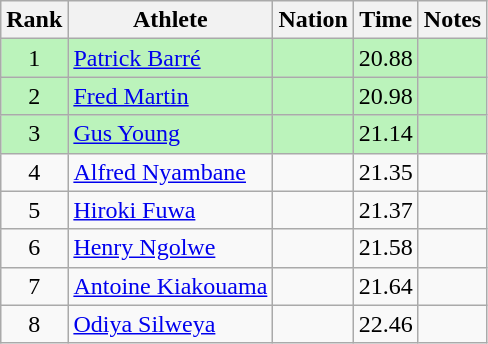<table class="wikitable sortable" style="text-align:center">
<tr>
<th>Rank</th>
<th>Athlete</th>
<th>Nation</th>
<th>Time</th>
<th>Notes</th>
</tr>
<tr style="background:#bbf3bb;">
<td>1</td>
<td align=left><a href='#'>Patrick Barré</a></td>
<td align=left></td>
<td>20.88</td>
<td></td>
</tr>
<tr style="background:#bbf3bb;">
<td>2</td>
<td align=left><a href='#'>Fred Martin</a></td>
<td align=left></td>
<td>20.98</td>
<td></td>
</tr>
<tr style="background:#bbf3bb;">
<td>3</td>
<td align=left><a href='#'>Gus Young</a></td>
<td align=left></td>
<td>21.14</td>
<td></td>
</tr>
<tr>
<td>4</td>
<td align=left><a href='#'>Alfred Nyambane</a></td>
<td align=left></td>
<td>21.35</td>
<td></td>
</tr>
<tr>
<td>5</td>
<td align=left><a href='#'>Hiroki Fuwa</a></td>
<td align=left></td>
<td>21.37</td>
<td></td>
</tr>
<tr>
<td>6</td>
<td align=left><a href='#'>Henry Ngolwe</a></td>
<td align=left></td>
<td>21.58</td>
<td></td>
</tr>
<tr>
<td>7</td>
<td align=left><a href='#'>Antoine Kiakouama</a></td>
<td align=left></td>
<td>21.64</td>
<td></td>
</tr>
<tr>
<td>8</td>
<td align=left><a href='#'>Odiya Silweya</a></td>
<td align=left></td>
<td>22.46</td>
<td></td>
</tr>
</table>
